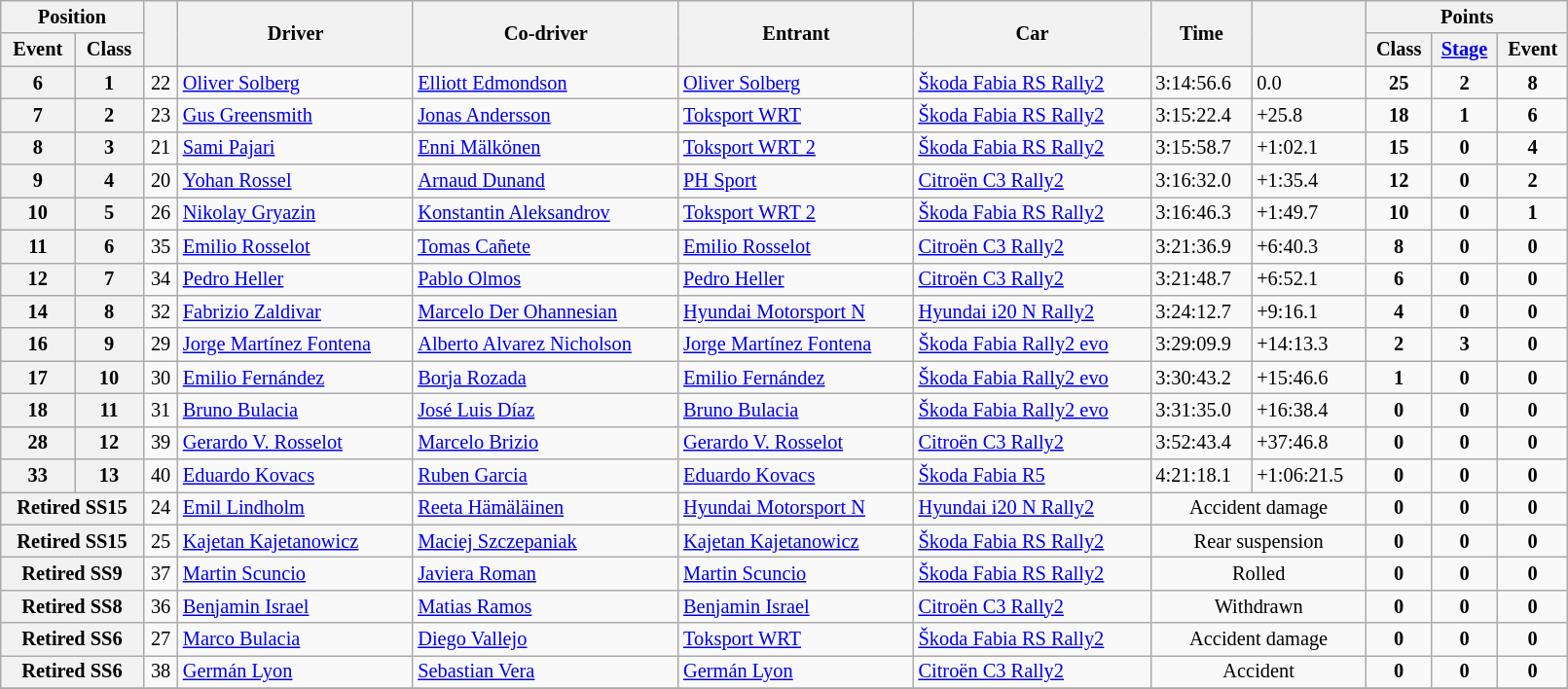<table class="wikitable" width=85% style="font-size: 85%;">
<tr>
<th colspan="2">Position</th>
<th rowspan="2"></th>
<th rowspan="2">Driver</th>
<th rowspan="2">Co-driver</th>
<th rowspan="2">Entrant</th>
<th rowspan="2">Car</th>
<th rowspan="2">Time</th>
<th rowspan="2"></th>
<th colspan="3">Points</th>
</tr>
<tr>
<th>Event</th>
<th>Class</th>
<th>Class</th>
<th><a href='#'>Stage</a></th>
<th>Event</th>
</tr>
<tr>
<th>6</th>
<th>1</th>
<td align="center">22</td>
<td><a href='#'>Oliver Solberg</a></td>
<td><a href='#'>Elliott Edmondson</a></td>
<td><a href='#'>Oliver Solberg</a></td>
<td><a href='#'>Škoda Fabia RS Rally2</a></td>
<td>3:14:56.6</td>
<td>0.0</td>
<td align="center"><strong>25</strong></td>
<td align="center"><strong>2</strong></td>
<td align="center"><strong>8</strong></td>
</tr>
<tr>
<th>7</th>
<th>2</th>
<td align="center">23</td>
<td><a href='#'>Gus Greensmith</a></td>
<td><a href='#'>Jonas Andersson</a></td>
<td><a href='#'>Toksport WRT</a></td>
<td><a href='#'>Škoda Fabia RS Rally2</a></td>
<td>3:15:22.4</td>
<td>+25.8</td>
<td align="center"><strong>18</strong></td>
<td align="center"><strong>1</strong></td>
<td align="center"><strong>6</strong></td>
</tr>
<tr>
<th>8</th>
<th>3</th>
<td align="center">21</td>
<td><a href='#'>Sami Pajari</a></td>
<td><a href='#'>Enni Mälkönen</a></td>
<td><a href='#'>Toksport WRT 2</a></td>
<td><a href='#'>Škoda Fabia RS Rally2</a></td>
<td>3:15:58.7</td>
<td>+1:02.1</td>
<td align="center"><strong>15</strong></td>
<td align="center"><strong>0</strong></td>
<td align="center"><strong>4</strong></td>
</tr>
<tr>
<th>9</th>
<th>4</th>
<td align="center">20</td>
<td><a href='#'>Yohan Rossel</a></td>
<td><a href='#'>Arnaud Dunand</a></td>
<td><a href='#'>PH Sport</a></td>
<td><a href='#'>Citroën C3 Rally2</a></td>
<td>3:16:32.0</td>
<td>+1:35.4</td>
<td align="center"><strong>12</strong></td>
<td align="center"><strong>0</strong></td>
<td align="center"><strong>2</strong></td>
</tr>
<tr>
<th>10</th>
<th>5</th>
<td align="center">26</td>
<td><a href='#'>Nikolay Gryazin</a></td>
<td><a href='#'>Konstantin Aleksandrov</a></td>
<td><a href='#'>Toksport WRT 2</a></td>
<td><a href='#'>Škoda Fabia RS Rally2</a></td>
<td>3:16:46.3</td>
<td>+1:49.7</td>
<td align="center"><strong>10</strong></td>
<td align="center"><strong>0</strong></td>
<td align="center"><strong>1</strong></td>
</tr>
<tr>
<th>11</th>
<th>6</th>
<td align="center">35</td>
<td><a href='#'>Emilio Rosselot</a></td>
<td><a href='#'>Tomas Cañete</a></td>
<td><a href='#'>Emilio Rosselot</a></td>
<td><a href='#'>Citroën C3 Rally2</a></td>
<td>3:21:36.9</td>
<td>+6:40.3</td>
<td align="center"><strong>8</strong></td>
<td align="center"><strong>0</strong></td>
<td align="center"><strong>0</strong></td>
</tr>
<tr>
<th>12</th>
<th>7</th>
<td align="center">34</td>
<td><a href='#'>Pedro Heller</a></td>
<td><a href='#'>Pablo Olmos</a></td>
<td><a href='#'>Pedro Heller</a></td>
<td><a href='#'>Citroën C3 Rally2</a></td>
<td>3:21:48.7</td>
<td>+6:52.1</td>
<td align="center"><strong>6</strong></td>
<td align="center"><strong>0</strong></td>
<td align="center"><strong>0</strong></td>
</tr>
<tr>
<th>14</th>
<th>8</th>
<td align="center">32</td>
<td><a href='#'>Fabrizio Zaldivar</a></td>
<td><a href='#'>Marcelo Der Ohannesian</a></td>
<td><a href='#'>Hyundai Motorsport N</a></td>
<td><a href='#'>Hyundai i20 N Rally2</a></td>
<td>3:24:12.7</td>
<td>+9:16.1</td>
<td align="center"><strong>4</strong></td>
<td align="center"><strong>0</strong></td>
<td align="center"><strong>0</strong></td>
</tr>
<tr>
<th>16</th>
<th>9</th>
<td align="center">29</td>
<td><a href='#'>Jorge Martínez Fontena</a></td>
<td><a href='#'>Alberto Alvarez Nicholson</a></td>
<td><a href='#'>Jorge Martínez Fontena</a></td>
<td><a href='#'>Škoda Fabia Rally2 evo</a></td>
<td>3:29:09.9</td>
<td>+14:13.3</td>
<td align="center"><strong>2</strong></td>
<td align="center"><strong>3</strong></td>
<td align="center"><strong>0</strong></td>
</tr>
<tr>
<th>17</th>
<th>10</th>
<td align="center">30</td>
<td><a href='#'>Emilio Fernández</a></td>
<td><a href='#'>Borja Rozada</a></td>
<td><a href='#'>Emilio Fernández</a></td>
<td><a href='#'>Škoda Fabia Rally2 evo</a></td>
<td>3:30:43.2</td>
<td>+15:46.6</td>
<td align="center"><strong>1</strong></td>
<td align="center"><strong>0</strong></td>
<td align="center"><strong>0</strong></td>
</tr>
<tr>
<th>18</th>
<th>11</th>
<td align="center">31</td>
<td><a href='#'>Bruno Bulacia</a></td>
<td><a href='#'>José Luis Díaz</a></td>
<td><a href='#'>Bruno Bulacia</a></td>
<td><a href='#'>Škoda Fabia Rally2 evo</a></td>
<td>3:31:35.0</td>
<td>+16:38.4</td>
<td align="center"><strong>0</strong></td>
<td align="center"><strong>0</strong></td>
<td align="center"><strong>0</strong></td>
</tr>
<tr>
<th>28</th>
<th>12</th>
<td align="center">39</td>
<td><a href='#'>Gerardo V. Rosselot</a></td>
<td><a href='#'>Marcelo Brizio</a></td>
<td><a href='#'>Gerardo V. Rosselot</a></td>
<td><a href='#'>Citroën C3 Rally2</a></td>
<td>3:52:43.4</td>
<td>+37:46.8</td>
<td align="center"><strong>0</strong></td>
<td align="center"><strong>0</strong></td>
<td align="center"><strong>0</strong></td>
</tr>
<tr>
<th>33</th>
<th>13</th>
<td align="center">40</td>
<td><a href='#'>Eduardo Kovacs</a></td>
<td><a href='#'>Ruben Garcia</a></td>
<td><a href='#'>Eduardo Kovacs</a></td>
<td><a href='#'>Škoda Fabia R5</a></td>
<td>4:21:18.1</td>
<td>+1:06:21.5</td>
<td align="center"><strong>0</strong></td>
<td align="center"><strong>0</strong></td>
<td align="center"><strong>0</strong></td>
</tr>
<tr>
<th colspan="2">Retired SS15</th>
<td align="center">24</td>
<td><a href='#'>Emil Lindholm</a></td>
<td><a href='#'>Reeta Hämäläinen</a></td>
<td><a href='#'>Hyundai Motorsport N</a></td>
<td><a href='#'>Hyundai i20 N Rally2</a></td>
<td align="center" colspan="2">Accident damage</td>
<td align="center"><strong>0</strong></td>
<td align="center"><strong>0</strong></td>
<td align="center"><strong>0</strong></td>
</tr>
<tr>
<th colspan="2">Retired SS15</th>
<td align="center">25</td>
<td><a href='#'>Kajetan Kajetanowicz</a></td>
<td><a href='#'>Maciej Szczepaniak</a></td>
<td><a href='#'>Kajetan Kajetanowicz</a></td>
<td><a href='#'>Škoda Fabia RS Rally2</a></td>
<td align="center" colspan="2">Rear suspension</td>
<td align="center"><strong>0</strong></td>
<td align="center"><strong>0</strong></td>
<td align="center"><strong>0</strong></td>
</tr>
<tr>
<th colspan="2">Retired SS9</th>
<td align="center">37</td>
<td><a href='#'>Martin Scuncio</a></td>
<td><a href='#'>Javiera Roman</a></td>
<td><a href='#'>Martin Scuncio</a></td>
<td><a href='#'>Škoda Fabia RS Rally2</a></td>
<td align="center" colspan="2">Rolled</td>
<td align="center"><strong>0</strong></td>
<td align="center"><strong>0</strong></td>
<td align="center"><strong>0</strong></td>
</tr>
<tr>
<th colspan="2">Retired SS8</th>
<td align="center">36</td>
<td><a href='#'>Benjamin Israel</a></td>
<td><a href='#'>Matias Ramos</a></td>
<td><a href='#'>Benjamin Israel</a></td>
<td><a href='#'>Citroën C3 Rally2</a></td>
<td align="center" colspan="2">Withdrawn</td>
<td align="center"><strong>0</strong></td>
<td align="center"><strong>0</strong></td>
<td align="center"><strong>0</strong></td>
</tr>
<tr>
<th colspan="2">Retired SS6</th>
<td align="center">27</td>
<td><a href='#'>Marco Bulacia</a></td>
<td><a href='#'>Diego Vallejo</a></td>
<td><a href='#'>Toksport WRT</a></td>
<td><a href='#'>Škoda Fabia RS Rally2</a></td>
<td align="center" colspan="2">Accident damage</td>
<td align="center"><strong>0</strong></td>
<td align="center"><strong>0</strong></td>
<td align="center"><strong>0</strong></td>
</tr>
<tr>
<th colspan="2">Retired SS6</th>
<td align="center">38</td>
<td><a href='#'>Germán Lyon</a></td>
<td><a href='#'>Sebastian Vera</a></td>
<td><a href='#'>Germán Lyon</a></td>
<td><a href='#'>Citroën C3 Rally2</a></td>
<td align="center" colspan="2">Accident</td>
<td align="center"><strong>0</strong></td>
<td align="center"><strong>0</strong></td>
<td align="center"><strong>0</strong></td>
</tr>
<tr>
</tr>
</table>
